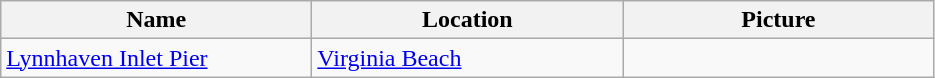<table class="wikitable">
<tr>
<th width="200px">Name</th>
<th width="200px">Location</th>
<th width="200px">Picture</th>
</tr>
<tr>
<td><a href='#'>Lynnhaven Inlet Pier</a></td>
<td><a href='#'>Virginia Beach</a></td>
<td></td>
</tr>
</table>
